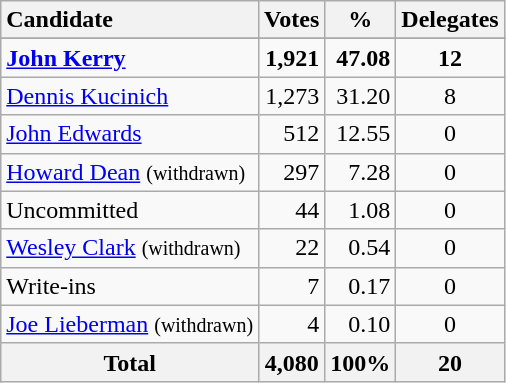<table class="wikitable sortable plainrowheaders" style="text-align:right;">
<tr>
<th style="text-align:left;">Candidate</th>
<th>Votes</th>
<th>%</th>
<th>Delegates</th>
</tr>
<tr>
</tr>
<tr>
<td style="text-align:left;"><strong><a href='#'>John Kerry</a></strong></td>
<td><strong>1,921</strong></td>
<td><strong>47.08</strong></td>
<td style="text-align:center;"><strong>12</strong></td>
</tr>
<tr>
<td style="text-align:left;"><a href='#'>Dennis Kucinich</a></td>
<td>1,273</td>
<td>31.20</td>
<td style="text-align:center;">8</td>
</tr>
<tr>
<td style="text-align:left;"><a href='#'>John Edwards</a></td>
<td>512</td>
<td>12.55</td>
<td style="text-align:center;">0</td>
</tr>
<tr>
<td style="text-align:left;"><a href='#'>Howard Dean</a> <small>(withdrawn)</small></td>
<td>297</td>
<td>7.28</td>
<td style="text-align:center;">0</td>
</tr>
<tr>
<td style="text-align:left;">Uncommitted</td>
<td>44</td>
<td>1.08</td>
<td style="text-align:center;">0</td>
</tr>
<tr>
<td style="text-align:left;"><a href='#'>Wesley Clark</a> <small>(withdrawn)</small></td>
<td>22</td>
<td>0.54</td>
<td style="text-align:center;">0</td>
</tr>
<tr>
<td style="text-align:left;">Write-ins</td>
<td>7</td>
<td>0.17</td>
<td style="text-align:center;">0</td>
</tr>
<tr>
<td style="text-align:left;"><a href='#'>Joe Lieberman</a> <small>(withdrawn)</small></td>
<td>4</td>
<td>0.10</td>
<td style="text-align:center;">0</td>
</tr>
<tr class="sortbottom">
<th>Total</th>
<th>4,080</th>
<th>100%</th>
<th>20</th>
</tr>
</table>
